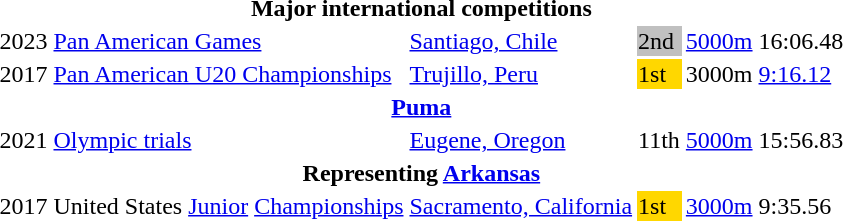<table>
<tr>
<th colspan="9">Major international competitions</th>
</tr>
<tr>
<td>2023</td>
<td><a href='#'>Pan American Games</a></td>
<td><a href='#'>Santiago, Chile</a></td>
<td style="background-color:silver;">2nd</td>
<td><a href='#'>5000m</a></td>
<td>16:06.48</td>
</tr>
<tr>
<td rowspan=1>2017</td>
<td><a href='#'>Pan American U20 Championships</a></td>
<td><a href='#'>Trujillo, Peru</a></td>
<td style="background-color:gold;">1st</td>
<td>3000m</td>
<td><a href='#'>9:16.12</a></td>
</tr>
<tr>
<th colspan="9"><a href='#'>Puma</a></th>
</tr>
<tr>
<td>2021</td>
<td><a href='#'>Olympic trials</a></td>
<td><a href='#'>Eugene, Oregon</a></td>
<td>11th</td>
<td><a href='#'>5000m</a></td>
<td>15:56.83</td>
</tr>
<tr>
<th colspan="9">Representing <a href='#'>Arkansas</a></th>
</tr>
<tr>
<td>2017</td>
<td>United States <a href='#'>Junior</a> <a href='#'>Championships</a></td>
<td><a href='#'>Sacramento, California</a></td>
<td style="background-color:gold;">1st</td>
<td><a href='#'>3000m</a></td>
<td>9:35.56</td>
</tr>
<tr>
</tr>
</table>
